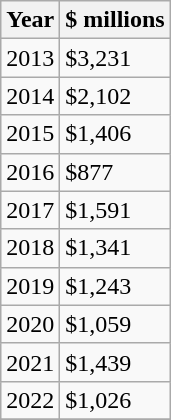<table class="wikitable sortable" style="margin-right:1em; float:center">
<tr>
<th>Year</th>
<th>$ millions<br></th>
</tr>
<tr>
<td>2013</td>
<td>$3,231</td>
</tr>
<tr>
<td>2014</td>
<td>$2,102</td>
</tr>
<tr>
<td>2015</td>
<td>$1,406</td>
</tr>
<tr>
<td>2016</td>
<td>$877</td>
</tr>
<tr>
<td>2017</td>
<td>$1,591</td>
</tr>
<tr>
<td>2018</td>
<td>$1,341</td>
</tr>
<tr>
<td>2019</td>
<td>$1,243</td>
</tr>
<tr>
<td>2020</td>
<td>$1,059</td>
</tr>
<tr>
<td>2021</td>
<td>$1,439</td>
</tr>
<tr>
<td>2022</td>
<td>$1,026</td>
</tr>
<tr>
</tr>
</table>
